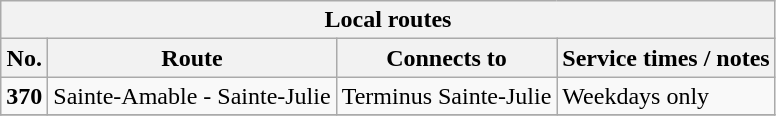<table align=center class="wikitable">
<tr>
<th colspan=4>Local routes</th>
</tr>
<tr>
<th>No.</th>
<th>Route</th>
<th>Connects to</th>
<th>Service times / notes</th>
</tr>
<tr>
<td {{border> <strong>370</strong></td>
<td>Sainte-Amable - Sainte-Julie</td>
<td> Terminus Sainte-Julie</td>
<td>Weekdays only</td>
</tr>
<tr>
</tr>
</table>
